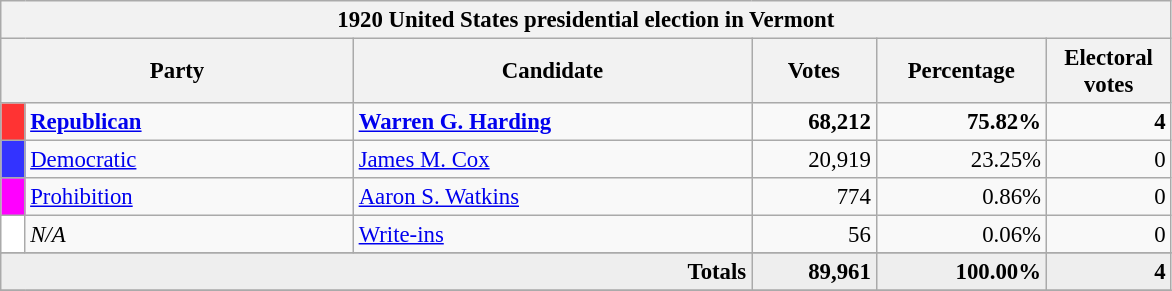<table class="wikitable" style="font-size: 95%;">
<tr>
<th colspan="6">1920 United States presidential election in Vermont</th>
</tr>
<tr>
<th colspan="2" style="width: 15em">Party</th>
<th style="width: 17em">Candidate</th>
<th style="width: 5em">Votes</th>
<th style="width: 7em">Percentage</th>
<th style="width: 5em">Electoral votes</th>
</tr>
<tr>
<th style="background-color:#FF3333; width: 3px"></th>
<td style="width: 130px"><strong><a href='#'>Republican</a></strong></td>
<td><strong><a href='#'>Warren G. Harding</a></strong></td>
<td align="right"><strong>68,212</strong></td>
<td align="right"><strong>75.82%</strong></td>
<td align="right"><strong>4</strong></td>
</tr>
<tr>
<th style="background-color:#3333FF; width: 3px"></th>
<td style="width: 130px"><a href='#'>Democratic</a></td>
<td><a href='#'>James M. Cox</a></td>
<td align="right">20,919</td>
<td align="right">23.25%</td>
<td align="right">0</td>
</tr>
<tr>
<th style="background-color:#FF00FF; width: 3px"></th>
<td style="width: 130px"><a href='#'>Prohibition</a></td>
<td><a href='#'>Aaron S. Watkins</a></td>
<td align="right">774</td>
<td align="right">0.86%</td>
<td align="right">0</td>
</tr>
<tr>
<th style="background-color:#FFFFFF; width: 3px"></th>
<td style="width: 130px"><em>N/A</em></td>
<td><a href='#'>Write-ins</a></td>
<td align="right">56</td>
<td align="right">0.06%</td>
<td align="right">0</td>
</tr>
<tr>
</tr>
<tr bgcolor="#EEEEEE">
<td colspan="3" align="right"><strong>Totals</strong></td>
<td align="right"><strong>89,961</strong></td>
<td align="right"><strong>100.00%</strong></td>
<td align="right"><strong>4</strong></td>
</tr>
<tr bgcolor="#EEEEEE">
</tr>
</table>
